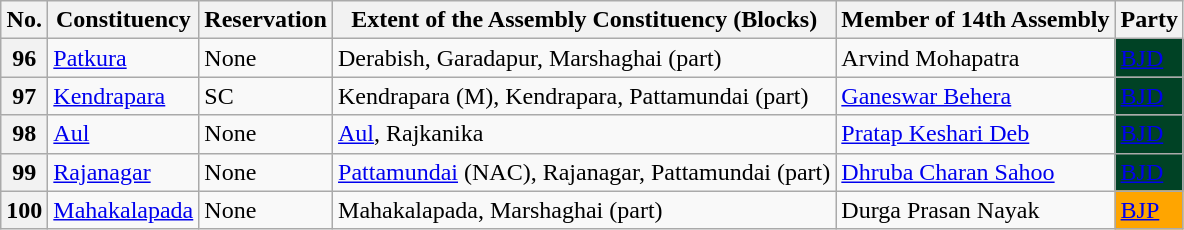<table class="wikitable sortable">
<tr>
<th>No.</th>
<th>Constituency</th>
<th>Reservation</th>
<th>Extent of the Assembly Constituency (Blocks)</th>
<th>Member of 14th Assembly</th>
<th>Party</th>
</tr>
<tr>
<th>96</th>
<td><a href='#'>Patkura</a></td>
<td>None</td>
<td>Derabish, Garadapur, Marshaghai (part) </td>
<td>Arvind Mohapatra</td>
<td bgcolor="#004225"><a href='#'><span>BJD</span></a></td>
</tr>
<tr>
<th>97</th>
<td><a href='#'>Kendrapara</a></td>
<td>SC</td>
<td>Kendrapara (M), Kendrapara, Pattamundai (part)</td>
<td><a href='#'>Ganeswar Behera</a></td>
<td bgcolor="#004225"><a href='#'><span>BJD</span></a></td>
</tr>
<tr>
<th>98</th>
<td><a href='#'>Aul</a></td>
<td>None</td>
<td><a href='#'>Aul</a>, Rajkanika</td>
<td><a href='#'>Pratap Keshari Deb</a></td>
<td bgcolor="#004225"><a href='#'><span>BJD</span></a></td>
</tr>
<tr>
<th>99</th>
<td><a href='#'>Rajanagar</a></td>
<td>None</td>
<td><a href='#'>Pattamundai</a> (NAC), Rajanagar, Pattamundai (part)</td>
<td><a href='#'>Dhruba Charan Sahoo</a></td>
<td bgcolor="#004225"><a href='#'><span>BJD</span></a></td>
</tr>
<tr>
<th>100</th>
<td><a href='#'>Mahakalapada</a></td>
<td>None</td>
<td>Mahakalapada, Marshaghai (part)</td>
<td>Durga Prasan Nayak</td>
<td bgcolor="#FFA500"><a href='#'><span>BJP</span></a></td>
</tr>
</table>
